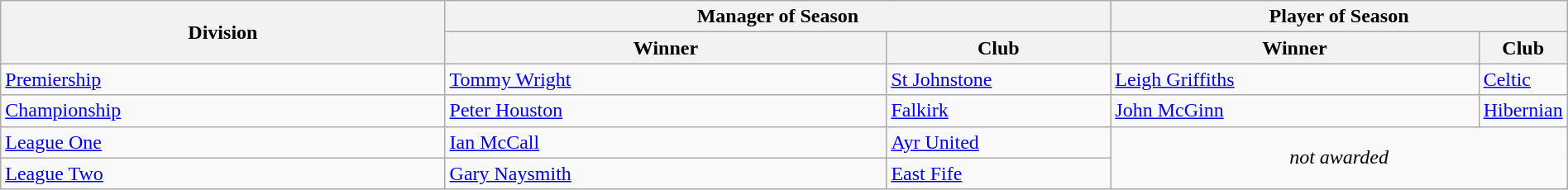<table class="wikitable" style="text-align: left; width:100%;">
<tr>
<th rowspan="2" style="width:30%;">Division</th>
<th colspan="2">Manager of Season</th>
<th colspan="2">Player of Season</th>
</tr>
<tr>
<th style="width:30%;">Winner</th>
<th style="width:15%;">Club</th>
<th style="width:30%;">Winner</th>
<th style="width:15%;">Club</th>
</tr>
<tr>
<td><a href='#'>Premiership</a></td>
<td><a href='#'>Tommy Wright</a></td>
<td><a href='#'>St Johnstone</a></td>
<td><a href='#'>Leigh Griffiths</a></td>
<td><a href='#'>Celtic</a></td>
</tr>
<tr>
<td><a href='#'>Championship</a></td>
<td><a href='#'>Peter Houston</a></td>
<td><a href='#'>Falkirk</a></td>
<td><a href='#'>John McGinn</a></td>
<td><a href='#'>Hibernian</a></td>
</tr>
<tr>
<td><a href='#'>League One</a></td>
<td><a href='#'>Ian McCall</a></td>
<td><a href='#'>Ayr United</a></td>
<td rowspan = "2" colspan = "2" style="text-align: center;"><em>not awarded</em></td>
</tr>
<tr>
<td><a href='#'>League Two</a></td>
<td><a href='#'>Gary Naysmith</a></td>
<td><a href='#'>East Fife</a></td>
</tr>
</table>
